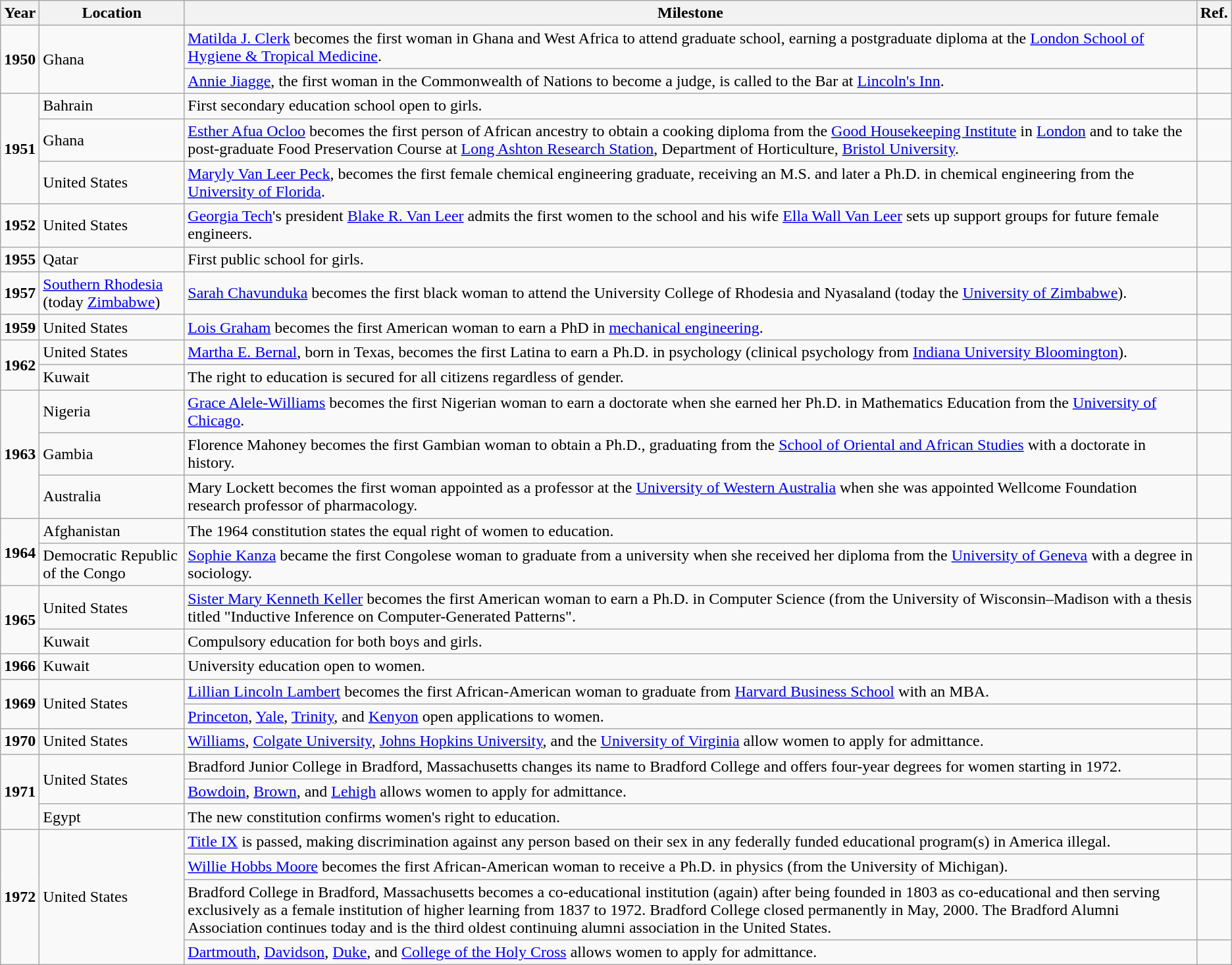<table class="wikitable sortable">
<tr>
<th>Year</th>
<th>Location</th>
<th>Milestone</th>
<th>Ref.</th>
</tr>
<tr>
<td rowspan="2"><strong>1950</strong></td>
<td rowspan="2">Ghana</td>
<td><a href='#'>Matilda J. Clerk</a> becomes the first woman in Ghana and West Africa to attend graduate school, earning a postgraduate diploma at the <a href='#'>London School of Hygiene & Tropical Medicine</a>.</td>
<td></td>
</tr>
<tr>
<td><a href='#'>Annie Jiagge</a>, the first woman in the Commonwealth of Nations to become a judge, is called to the Bar at <a href='#'>Lincoln's Inn</a>.</td>
<td></td>
</tr>
<tr>
<td rowspan="3"><strong>1951</strong></td>
<td>Bahrain</td>
<td>First secondary education school open to girls.</td>
<td></td>
</tr>
<tr>
<td>Ghana</td>
<td><a href='#'>Esther Afua Ocloo</a> becomes the first person of African ancestry to obtain a cooking diploma from the <a href='#'>Good Housekeeping Institute</a> in <a href='#'>London</a> and to take the post-graduate Food Preservation Course at <a href='#'>Long Ashton Research Station</a>, Department of Horticulture, <a href='#'>Bristol University</a>.</td>
<td></td>
</tr>
<tr>
<td>United States</td>
<td><a href='#'>Maryly Van Leer Peck</a>, becomes the first female chemical engineering graduate, receiving an M.S. and later a Ph.D. in chemical engineering from the <a href='#'>University of Florida</a>.</td>
<td></td>
</tr>
<tr>
<td><strong>1952</strong></td>
<td>United States</td>
<td><a href='#'>Georgia Tech</a>'s president <a href='#'>Blake R. Van Leer</a> admits the first women to the school and his wife <a href='#'>Ella Wall Van Leer</a> sets up support groups for future female engineers.</td>
<td></td>
</tr>
<tr>
<td><strong>1955</strong></td>
<td>Qatar</td>
<td>First public school for girls.</td>
<td></td>
</tr>
<tr>
<td><strong>1957</strong></td>
<td><a href='#'>Southern Rhodesia</a> (today <a href='#'>Zimbabwe</a>)</td>
<td><a href='#'>Sarah Chavunduka</a> becomes the first black woman to attend the University College of Rhodesia and Nyasaland (today the <a href='#'>University of Zimbabwe</a>).</td>
<td></td>
</tr>
<tr>
<td><strong>1959</strong></td>
<td>United States</td>
<td><a href='#'>Lois Graham</a> becomes the first American woman to earn a PhD in <a href='#'>mechanical engineering</a>.</td>
<td></td>
</tr>
<tr>
<td rowspan="2"><strong>1962</strong></td>
<td>United States</td>
<td><a href='#'>Martha E. Bernal</a>, born in Texas, becomes the first Latina to earn a Ph.D. in psychology (clinical psychology from <a href='#'>Indiana University Bloomington</a>).</td>
<td></td>
</tr>
<tr>
<td>Kuwait</td>
<td>The right to education is secured for all citizens regardless of gender.</td>
<td></td>
</tr>
<tr>
<td rowspan="3"><strong>1963</strong></td>
<td>Nigeria</td>
<td><a href='#'>Grace Alele-Williams</a> becomes the first Nigerian woman to earn a doctorate when she earned her Ph.D. in Mathematics Education from the <a href='#'>University of Chicago</a>.</td>
<td></td>
</tr>
<tr>
<td>Gambia</td>
<td>Florence Mahoney becomes the first Gambian woman to obtain a Ph.D., graduating from the <a href='#'>School of Oriental and African Studies</a> with a doctorate in history.</td>
<td></td>
</tr>
<tr>
<td>Australia</td>
<td>Mary Lockett becomes the first woman appointed as a professor at the <a href='#'>University of Western Australia</a> when she was appointed Wellcome Foundation research professor of pharmacology.</td>
<td></td>
</tr>
<tr>
<td rowspan="2"><strong>1964</strong></td>
<td>Afghanistan</td>
<td>The 1964 constitution states the equal right of women to education.</td>
<td></td>
</tr>
<tr>
<td>Democratic Republic of the Congo</td>
<td><a href='#'>Sophie Kanza</a> became the first Congolese woman to graduate from a university when she received her diploma from the <a href='#'>University of Geneva</a> with a degree in sociology.</td>
<td></td>
</tr>
<tr>
<td rowspan="2"><strong>1965</strong></td>
<td>United States</td>
<td><a href='#'>Sister Mary Kenneth Keller</a> becomes the first American woman to earn a Ph.D. in Computer Science (from the University of Wisconsin–Madison with a thesis titled "Inductive Inference on Computer-Generated Patterns".</td>
<td></td>
</tr>
<tr>
<td>Kuwait</td>
<td>Compulsory education for both boys and girls.</td>
<td></td>
</tr>
<tr>
<td><strong>1966</strong></td>
<td>Kuwait</td>
<td>University education open to women.</td>
<td></td>
</tr>
<tr>
<td rowspan="2"><strong>1969</strong></td>
<td rowspan="2">United States</td>
<td><a href='#'>Lillian Lincoln Lambert</a> becomes the first African-American woman to graduate from <a href='#'>Harvard Business School</a> with an MBA.</td>
<td></td>
</tr>
<tr>
<td><a href='#'>Princeton</a>, <a href='#'>Yale</a>, <a href='#'>Trinity</a>, and <a href='#'>Kenyon</a> open applications to women.</td>
<td></td>
</tr>
<tr>
<td><strong>1970</strong></td>
<td>United States</td>
<td><a href='#'>Williams</a>, <a href='#'>Colgate University</a>, <a href='#'>Johns Hopkins University</a>, and the <a href='#'>University of Virginia</a> allow women to apply for admittance.</td>
<td></td>
</tr>
<tr>
<td rowspan="3"><strong>1971</strong></td>
<td rowspan="2">United States</td>
<td>Bradford Junior College in Bradford, Massachusetts changes its name to Bradford College and offers four-year degrees for women starting in 1972.</td>
<td></td>
</tr>
<tr>
<td><a href='#'>Bowdoin</a>, <a href='#'>Brown</a>, and <a href='#'>Lehigh</a> allows women to apply for admittance.</td>
<td></td>
</tr>
<tr>
<td>Egypt</td>
<td>The new constitution confirms women's right to education.</td>
<td></td>
</tr>
<tr>
<td rowspan="4"><strong>1972</strong></td>
<td rowspan="4">United States</td>
<td><a href='#'>Title IX</a> is passed, making discrimination against any person based on their sex in any federally funded educational program(s) in America illegal.</td>
<td></td>
</tr>
<tr>
<td><a href='#'>Willie Hobbs Moore</a> becomes the first African-American woman to receive a Ph.D. in physics (from the University of Michigan).</td>
<td></td>
</tr>
<tr>
<td>Bradford College in Bradford, Massachusetts becomes a co-educational institution (again) after being founded in 1803 as co-educational and then serving exclusively as a female institution of higher learning from 1837 to 1972. Bradford College closed permanently in May, 2000. The Bradford Alumni Association continues today and is the third oldest continuing alumni association in the United States.</td>
<td></td>
</tr>
<tr>
<td><a href='#'>Dartmouth</a>, <a href='#'>Davidson</a>, <a href='#'>Duke</a>, and <a href='#'>College of the Holy Cross</a> allows women to apply for admittance.</td>
<td></td>
</tr>
</table>
